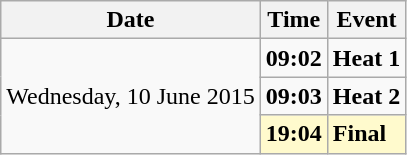<table class="wikitable">
<tr>
<th>Date</th>
<th>Time</th>
<th>Event</th>
</tr>
<tr>
<td rowspan="3">Wednesday, 10 June 2015</td>
<td><strong>09:02</strong></td>
<td><strong>Heat 1</strong></td>
</tr>
<tr>
<td><strong>09:03</strong></td>
<td><strong>Heat 2</strong></td>
</tr>
<tr style="background-color:lemonchiffon;">
<td><strong>19:04</strong></td>
<td><strong>Final</strong></td>
</tr>
</table>
